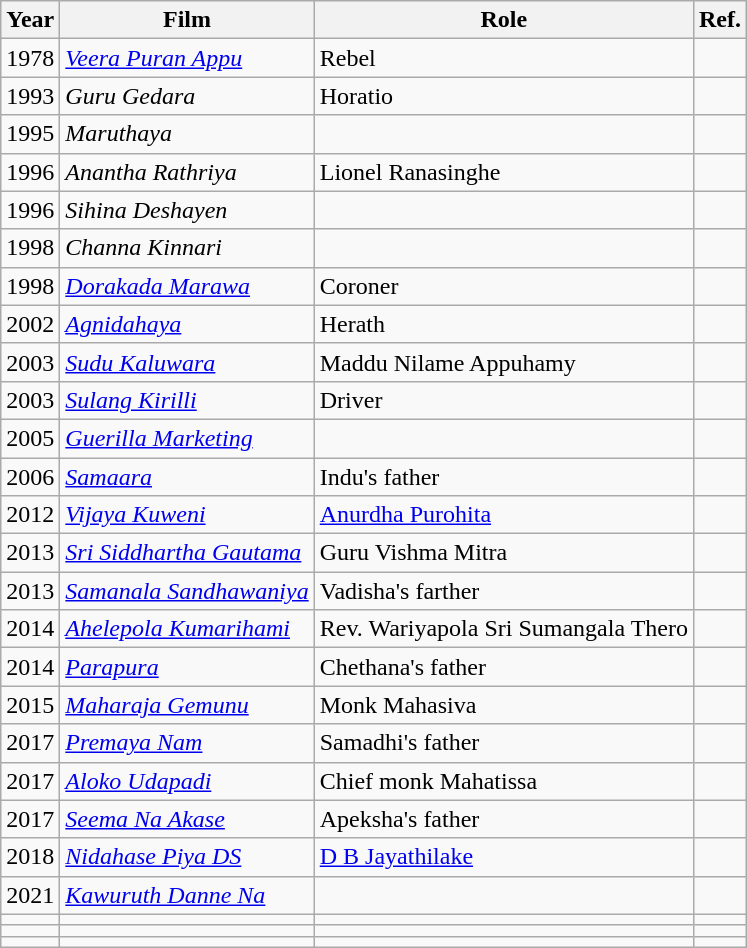<table class="wikitable">
<tr>
<th>Year</th>
<th>Film</th>
<th>Role</th>
<th>Ref.</th>
</tr>
<tr>
<td>1978</td>
<td><em><a href='#'>Veera Puran Appu</a></em></td>
<td>Rebel</td>
<td></td>
</tr>
<tr>
<td>1993</td>
<td><em>Guru Gedara</em></td>
<td>Horatio</td>
<td></td>
</tr>
<tr>
<td>1995</td>
<td><em>Maruthaya</em></td>
<td></td>
<td></td>
</tr>
<tr>
<td>1996</td>
<td><em>Anantha Rathriya</em></td>
<td>Lionel Ranasinghe</td>
<td></td>
</tr>
<tr>
<td>1996</td>
<td><em>Sihina Deshayen</em></td>
<td></td>
<td></td>
</tr>
<tr>
<td>1998</td>
<td><em>Channa Kinnari</em></td>
<td></td>
<td></td>
</tr>
<tr>
<td>1998</td>
<td><em><a href='#'>Dorakada Marawa</a></em></td>
<td>Coroner</td>
<td></td>
</tr>
<tr>
<td>2002</td>
<td><em><a href='#'>Agnidahaya</a></em></td>
<td>Herath</td>
<td></td>
</tr>
<tr>
<td>2003</td>
<td><em><a href='#'>Sudu Kaluwara</a></em></td>
<td>Maddu Nilame Appuhamy</td>
<td></td>
</tr>
<tr>
<td>2003</td>
<td><em><a href='#'>Sulang Kirilli</a></em></td>
<td>Driver</td>
<td></td>
</tr>
<tr>
<td>2005</td>
<td><em><a href='#'>Guerilla Marketing</a></em></td>
<td></td>
<td></td>
</tr>
<tr>
<td>2006</td>
<td><em><a href='#'>Samaara</a></em></td>
<td>Indu's father</td>
<td></td>
</tr>
<tr>
<td>2012</td>
<td><em><a href='#'>Vijaya Kuweni</a></em></td>
<td><a href='#'>Anurdha Purohita</a></td>
<td></td>
</tr>
<tr>
<td>2013</td>
<td><em><a href='#'>Sri Siddhartha Gautama</a></em></td>
<td>Guru Vishma Mitra</td>
<td></td>
</tr>
<tr>
<td>2013</td>
<td><em><a href='#'>Samanala Sandhawaniya</a></em></td>
<td>Vadisha's farther</td>
<td></td>
</tr>
<tr>
<td>2014</td>
<td><em><a href='#'>Ahelepola Kumarihami</a></em></td>
<td>Rev. Wariyapola Sri Sumangala Thero</td>
<td></td>
</tr>
<tr>
<td>2014</td>
<td><em><a href='#'>Parapura</a></em></td>
<td>Chethana's father</td>
<td></td>
</tr>
<tr>
<td>2015</td>
<td><em><a href='#'>Maharaja Gemunu</a></em></td>
<td>Monk Mahasiva</td>
<td></td>
</tr>
<tr>
<td>2017</td>
<td><em><a href='#'>Premaya Nam</a></em></td>
<td>Samadhi's father</td>
<td></td>
</tr>
<tr>
<td>2017</td>
<td><em><a href='#'>Aloko Udapadi</a></em></td>
<td>Chief monk Mahatissa</td>
<td></td>
</tr>
<tr>
<td>2017</td>
<td><em><a href='#'>Seema Na Akase</a></em></td>
<td>Apeksha's father</td>
<td></td>
</tr>
<tr>
<td>2018</td>
<td><em><a href='#'>Nidahase Piya DS</a></em></td>
<td><a href='#'>D B Jayathilake</a></td>
<td></td>
</tr>
<tr>
<td>2021</td>
<td><em><a href='#'>Kawuruth Danne Na</a></em></td>
<td></td>
<td></td>
</tr>
<tr>
<td></td>
<td></td>
<td></td>
<td></td>
</tr>
<tr>
<td></td>
<td></td>
<td></td>
<td></td>
</tr>
<tr>
<td></td>
<td></td>
<td></td>
<td></td>
</tr>
</table>
